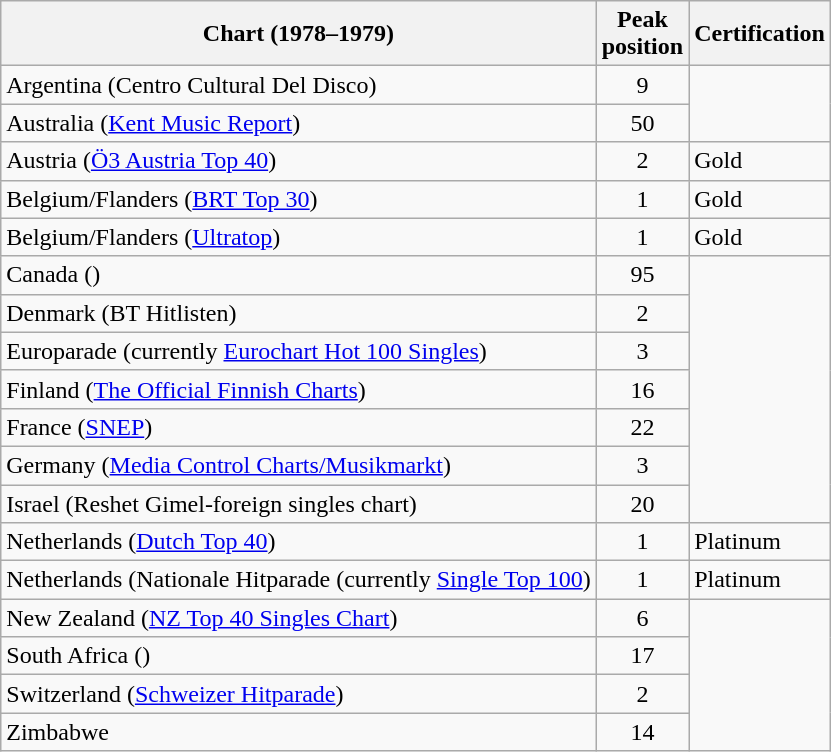<table class="wikitable">
<tr>
<th>Chart (1978–1979)</th>
<th>Peak<br>position</th>
<th>Certification</th>
</tr>
<tr>
<td>Argentina (Centro Cultural Del Disco)</td>
<td align="center">9</td>
</tr>
<tr>
<td>Australia (<a href='#'>Kent Music Report</a>)</td>
<td align="center">50</td>
</tr>
<tr>
<td>Austria (<a href='#'>Ö3 Austria Top 40</a>)</td>
<td align="center">2</td>
<td>Gold</td>
</tr>
<tr>
<td>Belgium/Flanders (<a href='#'>BRT Top 30</a>)</td>
<td align="center">1</td>
<td>Gold </td>
</tr>
<tr>
<td>Belgium/Flanders (<a href='#'>Ultratop</a>)</td>
<td align="center">1</td>
<td>Gold </td>
</tr>
<tr>
<td>Canada ()</td>
<td align="center">95</td>
</tr>
<tr>
<td>Denmark (BT Hitlisten)</td>
<td align="center">2</td>
</tr>
<tr>
<td>Europarade (currently <a href='#'>Eurochart Hot 100 Singles</a>)</td>
<td align="center">3</td>
</tr>
<tr>
<td>Finland (<a href='#'>The Official Finnish Charts</a>)</td>
<td align="center">16</td>
</tr>
<tr>
<td>France (<a href='#'>SNEP</a>)</td>
<td align="center">22</td>
</tr>
<tr>
<td>Germany (<a href='#'>Media Control Charts/Musikmarkt</a>)</td>
<td align="center">3</td>
</tr>
<tr>
<td>Israel (Reshet Gimel-foreign singles chart)</td>
<td align="center">20</td>
</tr>
<tr>
<td>Netherlands (<a href='#'>Dutch Top 40</a>)</td>
<td align="center">1</td>
<td>Platinum </td>
</tr>
<tr>
<td>Netherlands (Nationale Hitparade (currently <a href='#'>Single Top 100</a>)</td>
<td align="center">1</td>
<td>Platinum</td>
</tr>
<tr>
<td>New Zealand (<a href='#'>NZ Top 40 Singles Chart</a>)</td>
<td align="center">6</td>
</tr>
<tr>
<td>South Africa ()</td>
<td align="center">17</td>
</tr>
<tr>
<td>Switzerland (<a href='#'>Schweizer Hitparade</a>)</td>
<td align="center">2</td>
</tr>
<tr>
<td>Zimbabwe</td>
<td align="center">14</td>
</tr>
</table>
